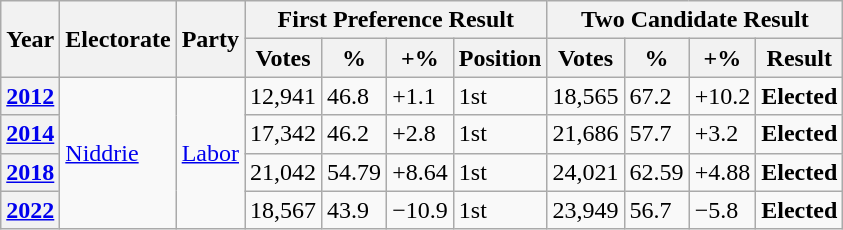<table class="wikitable">
<tr>
<th rowspan="2">Year</th>
<th rowspan="2">Electorate</th>
<th rowspan="2">Party</th>
<th colspan="4">First Preference Result</th>
<th colspan="4">Two Candidate Result</th>
</tr>
<tr>
<th>Votes</th>
<th>%</th>
<th>+%</th>
<th>Position</th>
<th>Votes</th>
<th>%</th>
<th>+%</th>
<th>Result</th>
</tr>
<tr>
<th><a href='#'>2012</a></th>
<td rowspan="4"><a href='#'>Niddrie</a></td>
<td rowspan="4"><a href='#'>Labor</a></td>
<td>12,941</td>
<td>46.8</td>
<td>+1.1</td>
<td>1st</td>
<td>18,565</td>
<td>67.2</td>
<td>+10.2</td>
<td><strong>Elected</strong></td>
</tr>
<tr>
<th><a href='#'>2014</a></th>
<td>17,342</td>
<td>46.2</td>
<td>+2.8</td>
<td>1st</td>
<td>21,686</td>
<td>57.7</td>
<td>+3.2</td>
<td><strong>Elected</strong></td>
</tr>
<tr>
<th><a href='#'>2018</a></th>
<td>21,042</td>
<td>54.79</td>
<td>+8.64</td>
<td>1st</td>
<td>24,021</td>
<td>62.59</td>
<td>+4.88</td>
<td><strong>Elected</strong></td>
</tr>
<tr>
<th><a href='#'>2022</a></th>
<td>18,567</td>
<td>43.9</td>
<td>−10.9</td>
<td>1st</td>
<td>23,949</td>
<td>56.7</td>
<td>−5.8</td>
<td><strong>Elected</strong></td>
</tr>
</table>
